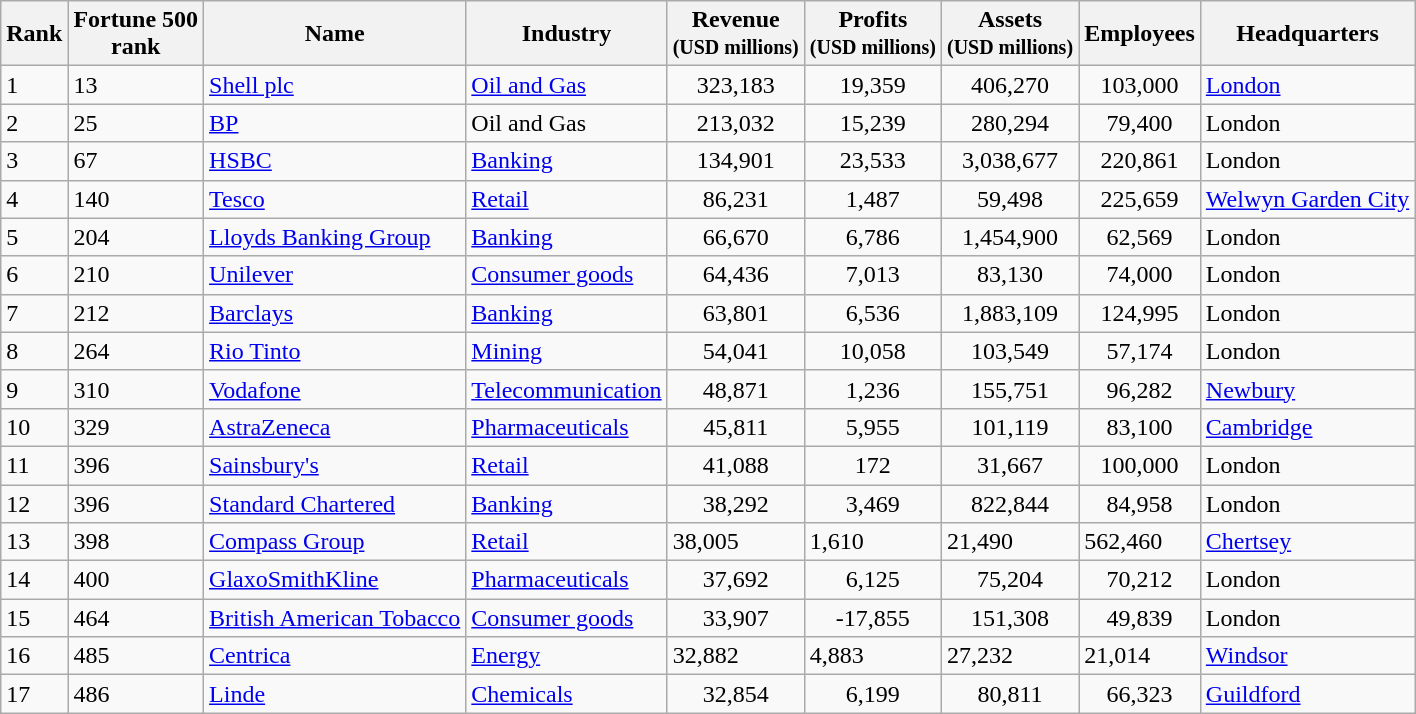<table class="wikitable sortable">
<tr>
<th>Rank</th>
<th>Fortune 500<br>rank</th>
<th>Name</th>
<th>Industry</th>
<th>Revenue<br><small>(USD millions)</small></th>
<th>Profits<br><small>(USD millions)</small></th>
<th>Assets<br><small>(USD millions)</small></th>
<th>Employees</th>
<th>Headquarters</th>
</tr>
<tr>
<td> 1</td>
<td> 13</td>
<td><a href='#'>Shell plc</a></td>
<td><a href='#'>Oil and Gas</a></td>
<td style="text-align:center;"> 323,183</td>
<td style="text-align:center;"> 19,359</td>
<td style="text-align:center;">406,270</td>
<td style="text-align:center;">103,000</td>
<td><a href='#'>London</a></td>
</tr>
<tr>
<td> 2</td>
<td> 25</td>
<td><a href='#'>BP</a></td>
<td>Oil and Gas</td>
<td style="text-align:center;"> 213,032</td>
<td style="text-align:center;"> 15,239</td>
<td style="text-align:center;">280,294</td>
<td style="text-align:center;">79,400</td>
<td>London</td>
</tr>
<tr>
<td> 3</td>
<td> 67</td>
<td><a href='#'>HSBC</a></td>
<td><a href='#'>Banking</a></td>
<td style="text-align:center;"> 134,901</td>
<td style="text-align:center;"> 23,533</td>
<td style="text-align:center;">3,038,677</td>
<td style="text-align:center;">220,861</td>
<td>London</td>
</tr>
<tr>
<td> 4</td>
<td> 140</td>
<td><a href='#'>Tesco</a></td>
<td><a href='#'>Retail</a></td>
<td style="text-align:center;"> 86,231</td>
<td style="text-align:center;"> 1,487</td>
<td style="text-align:center;">59,498</td>
<td style="text-align:center;">225,659</td>
<td><a href='#'>Welwyn Garden City</a></td>
</tr>
<tr>
<td> 5</td>
<td> 204</td>
<td><a href='#'>Lloyds Banking Group</a></td>
<td><a href='#'>Banking</a></td>
<td style="text-align:center;">  66,670</td>
<td style="text-align:center;"> 6,786</td>
<td style="text-align:center;">1,454,900</td>
<td style="text-align:center;">62,569</td>
<td>London</td>
</tr>
<tr>
<td> 6</td>
<td> 210</td>
<td><a href='#'>Unilever</a></td>
<td><a href='#'>Consumer goods</a></td>
<td style="text-align:center;"> 64,436</td>
<td style="text-align:center;"> 7,013</td>
<td style="text-align:center;">83,130</td>
<td style="text-align:center;">74,000</td>
<td>London</td>
</tr>
<tr>
<td> 7</td>
<td> 212</td>
<td><a href='#'>Barclays</a></td>
<td><a href='#'>Banking</a></td>
<td style="text-align:center;"> 63,801</td>
<td style="text-align:center;"> 6,536</td>
<td style="text-align:center;">1,883,109</td>
<td style="text-align:center;">124,995</td>
<td>London</td>
</tr>
<tr>
<td> 8</td>
<td> 264</td>
<td><a href='#'>Rio Tinto</a></td>
<td><a href='#'>Mining</a></td>
<td style="text-align:center;"> 54,041</td>
<td style="text-align:center;"> 10,058</td>
<td style="text-align:center;">103,549</td>
<td style="text-align:center;">57,174</td>
<td>London</td>
</tr>
<tr>
<td> 9</td>
<td> 310</td>
<td><a href='#'>Vodafone</a></td>
<td><a href='#'>Telecommunication</a></td>
<td style="text-align:center;"> 48,871</td>
<td style="text-align:center;"> 1,236</td>
<td style="text-align:center;">155,751</td>
<td style="text-align:center;">96,282</td>
<td><a href='#'>Newbury</a></td>
</tr>
<tr>
<td> 10</td>
<td>329</td>
<td><a href='#'>AstraZeneca</a></td>
<td><a href='#'>Pharmaceuticals</a></td>
<td style="text-align:center;"> 45,811</td>
<td style="text-align:center;"> 5,955</td>
<td style="text-align:center;">101,119</td>
<td style="text-align:center;">83,100</td>
<td><a href='#'>Cambridge</a></td>
</tr>
<tr>
<td> 11</td>
<td> 396</td>
<td><a href='#'>Sainsbury's</a></td>
<td><a href='#'>Retail</a></td>
<td style="text-align:center;"> 41,088</td>
<td style="text-align:center;"> 172</td>
<td style="text-align:center;">31,667</td>
<td style="text-align:center;">100,000</td>
<td>London</td>
</tr>
<tr>
<td> 12</td>
<td> 396</td>
<td><a href='#'>Standard Chartered</a></td>
<td><a href='#'>Banking</a></td>
<td style="text-align:center;"> 38,292</td>
<td style="text-align:center;"> 3,469</td>
<td style="text-align:center;">822,844</td>
<td style="text-align:center;">84,958</td>
<td>London</td>
</tr>
<tr>
<td> 13</td>
<td> 398</td>
<td><a href='#'>Compass Group</a></td>
<td><a href='#'>Retail</a></td>
<td> 38,005</td>
<td> 1,610</td>
<td>21,490</td>
<td>562,460</td>
<td><a href='#'>Chertsey</a></td>
</tr>
<tr>
<td> 14</td>
<td> 400</td>
<td><a href='#'>GlaxoSmithKline</a></td>
<td><a href='#'>Pharmaceuticals</a></td>
<td style="text-align:center;"> 37,692</td>
<td style="text-align:center;"> 6,125</td>
<td style="text-align:center;">75,204</td>
<td style="text-align:center;">70,212</td>
<td>London</td>
</tr>
<tr>
<td> 15</td>
<td> 464</td>
<td><a href='#'>British American Tobacco</a></td>
<td><a href='#'>Consumer goods</a></td>
<td style="text-align:center;"> 33,907</td>
<td style="text-align:center;"> -17,855</td>
<td style="text-align:center;">151,308</td>
<td style="text-align:center;">49,839</td>
<td>London</td>
</tr>
<tr>
<td> 16</td>
<td> 485</td>
<td><a href='#'>Centrica</a></td>
<td><a href='#'>Energy</a></td>
<td> 32,882</td>
<td> 4,883</td>
<td>27,232</td>
<td>21,014</td>
<td><a href='#'>Windsor</a></td>
</tr>
<tr>
<td> 17</td>
<td> 486</td>
<td><a href='#'>Linde</a></td>
<td><a href='#'>Chemicals</a></td>
<td style="text-align:center;"> 32,854</td>
<td style="text-align:center;"> 6,199</td>
<td style="text-align:center;">80,811</td>
<td style="text-align:center;">66,323</td>
<td><a href='#'>Guildford</a></td>
</tr>
</table>
